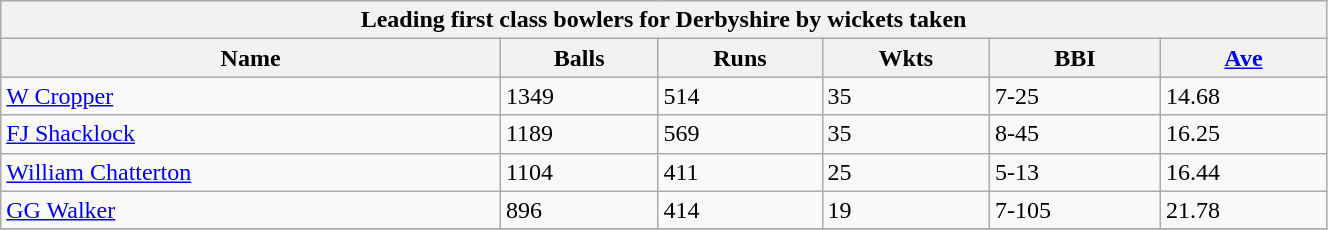<table class="wikitable" width="70%">
<tr bgcolor="#efefef">
<th colspan=6>Leading first class bowlers for Derbyshire by  wickets taken</th>
</tr>
<tr bgcolor="#efefef">
<th>Name</th>
<th>Balls</th>
<th>Runs</th>
<th>Wkts</th>
<th>BBI</th>
<th><a href='#'>Ave</a></th>
</tr>
<tr>
<td><a href='#'>W Cropper</a></td>
<td>1349</td>
<td>514</td>
<td>35</td>
<td>7-25</td>
<td>14.68</td>
</tr>
<tr>
<td><a href='#'>FJ Shacklock</a></td>
<td>1189</td>
<td>569</td>
<td>35</td>
<td>8-45</td>
<td>16.25</td>
</tr>
<tr>
<td><a href='#'>William Chatterton</a></td>
<td>1104</td>
<td>411</td>
<td>25</td>
<td>5-13</td>
<td>16.44</td>
</tr>
<tr>
<td><a href='#'>GG Walker</a></td>
<td>896</td>
<td>414</td>
<td>19</td>
<td>7-105</td>
<td>21.78</td>
</tr>
<tr>
</tr>
</table>
